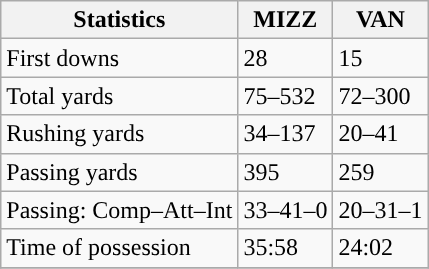<table class="wikitable" style="float: left;">
<tr>
<th>Statistics</th>
<th>MIZZ</th>
<th>VAN</th>
</tr>
<tr>
<td>First downs</td>
<td>28</td>
<td>15</td>
</tr>
<tr>
<td>Total yards</td>
<td>75–532</td>
<td>72–300</td>
</tr>
<tr>
<td>Rushing yards</td>
<td>34–137</td>
<td>20–41</td>
</tr>
<tr>
<td>Passing yards</td>
<td>395</td>
<td>259</td>
</tr>
<tr>
<td>Passing: Comp–Att–Int</td>
<td>33–41–0</td>
<td>20–31–1</td>
</tr>
<tr>
<td>Time of possession</td>
<td>35:58</td>
<td>24:02</td>
</tr>
<tr>
</tr>
</table>
